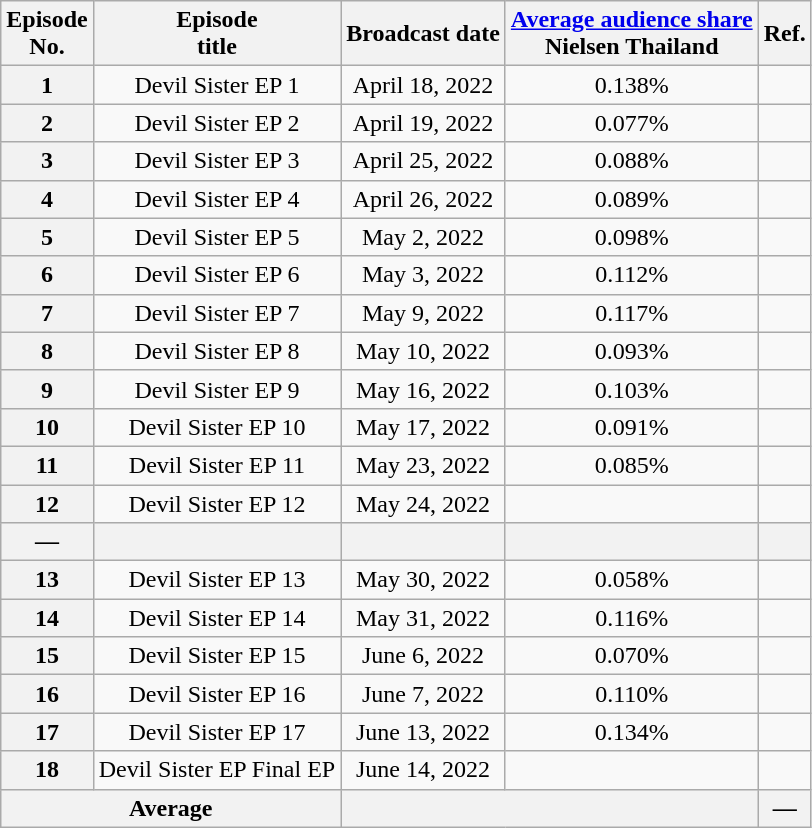<table class="wikitable">
<tr>
<th>Episode<br>No.</th>
<th>Episode<br>title</th>
<th>Broadcast date</th>
<th><a href='#'>Average audience share</a><br>Nielsen Thailand</th>
<th>Ref.</th>
</tr>
<tr>
<th>1</th>
<td style="text-align: center;">Devil Sister EP 1</td>
<td style="text-align: center;">April 18, 2022</td>
<td style="text-align: center;">0.138%</td>
<td style="text-align: center;"></td>
</tr>
<tr>
<th>2</th>
<td style="text-align: center;">Devil Sister EP 2</td>
<td style="text-align: center;">April 19, 2022</td>
<td style="text-align: center;">0.077%</td>
<td style="text-align: center;"></td>
</tr>
<tr>
<th>3</th>
<td style="text-align: center;">Devil Sister EP 3</td>
<td style="text-align: center;">April 25, 2022</td>
<td style="text-align: center;">0.088%</td>
<td style="text-align: center;"></td>
</tr>
<tr>
<th>4</th>
<td style="text-align: center;">Devil Sister EP 4</td>
<td style="text-align: center;">April 26, 2022</td>
<td style="text-align: center;">0.089%</td>
<td style="text-align: center;"></td>
</tr>
<tr>
<th>5</th>
<td style="text-align: center;">Devil Sister EP 5</td>
<td style="text-align: center;">May 2, 2022</td>
<td style="text-align: center;">0.098%</td>
<td style="text-align: center;"></td>
</tr>
<tr>
<th>6</th>
<td style="text-align: center;">Devil Sister EP 6</td>
<td style="text-align: center;">May 3, 2022</td>
<td style="text-align: center;">0.112%</td>
<td style="text-align: center;"></td>
</tr>
<tr>
<th>7</th>
<td style="text-align: center;">Devil Sister EP 7</td>
<td style="text-align: center;">May 9, 2022</td>
<td style="text-align: center;">0.117%</td>
<td style="text-align: center;"></td>
</tr>
<tr>
<th>8</th>
<td style="text-align: center;">Devil Sister EP 8</td>
<td style="text-align: center;">May 10, 2022</td>
<td style="text-align: center;">0.093%</td>
<td style="text-align: center;"></td>
</tr>
<tr>
<th>9</th>
<td style="text-align: center;">Devil Sister EP 9</td>
<td style="text-align: center;">May 16, 2022</td>
<td style="text-align: center;">0.103%</td>
<td style="text-align: center;"></td>
</tr>
<tr>
<th>10</th>
<td style="text-align: center;">Devil Sister EP 10</td>
<td style="text-align: center;">May 17, 2022</td>
<td style="text-align: center;">0.091%</td>
<td style="text-align: center;"></td>
</tr>
<tr>
<th>11</th>
<td style="text-align: center;">Devil Sister EP 11</td>
<td style="text-align: center;">May 23, 2022</td>
<td style="text-align: center;">0.085%</td>
<td style="text-align: center;"></td>
</tr>
<tr>
<th>12</th>
<td style="text-align: center;">Devil Sister EP 12</td>
<td style="text-align: center;">May 24, 2022</td>
<td style="text-align: center;"></td>
<td style="text-align: center;"></td>
</tr>
<tr>
<th>—</th>
<th style="text-align: center;"></th>
<th style="text-align: center;"></th>
<th style="text-align: center;"></th>
<th style="text-align: center;"></th>
</tr>
<tr>
<th>13</th>
<td style="text-align: center;">Devil Sister EP 13</td>
<td style="text-align: center;">May 30, 2022</td>
<td style="text-align: center;">0.058%</td>
<td style="text-align: center;"></td>
</tr>
<tr>
<th>14</th>
<td style="text-align: center;">Devil Sister EP 14</td>
<td style="text-align: center;">May 31, 2022</td>
<td style="text-align: center;">0.116%</td>
<td style="text-align: center;"></td>
</tr>
<tr>
<th>15</th>
<td style="text-align: center;">Devil Sister EP 15</td>
<td style="text-align: center;">June 6, 2022</td>
<td style="text-align: center;">0.070%</td>
<td style="text-align: center;"></td>
</tr>
<tr>
<th>16</th>
<td style="text-align: center;">Devil Sister EP 16</td>
<td style="text-align: center;">June 7, 2022</td>
<td style="text-align: center;">0.110%</td>
<td style="text-align: center;"></td>
</tr>
<tr>
<th>17</th>
<td style="text-align: center;">Devil Sister EP 17</td>
<td style="text-align: center;">June 13, 2022</td>
<td style="text-align: center;">0.134%</td>
<td style="text-align: center;"></td>
</tr>
<tr>
<th>18</th>
<td style="text-align: center;">Devil Sister EP Final EP</td>
<td style="text-align: center;">June 14, 2022</td>
<td style="text-align: center;"></td>
<td style="text-align: center;"></td>
</tr>
<tr>
<th colspan="2">Average</th>
<th colspan="2"></th>
<th>—</th>
</tr>
</table>
